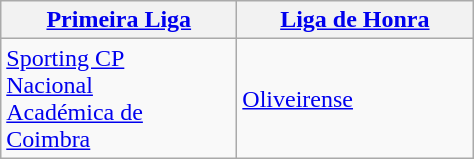<table class="wikitable" style="margin-right: 0;">
<tr text-align:center;">
<th style="width:150px;"><a href='#'>Primeira Liga</a></th>
<th style="width:150px;"><a href='#'>Liga de Honra</a></th>
</tr>
<tr>
<td><a href='#'>Sporting CP</a><br><a href='#'>Nacional</a><br><a href='#'>Académica de Coimbra</a></td>
<td><a href='#'>Oliveirense</a></td>
</tr>
</table>
